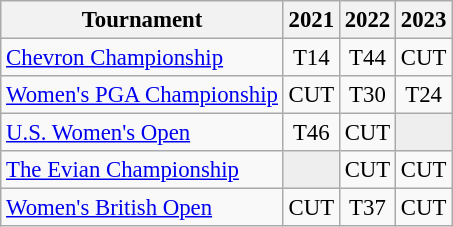<table class="wikitable" style="font-size:95%;text-align:center;">
<tr>
<th>Tournament</th>
<th>2021</th>
<th>2022</th>
<th>2023</th>
</tr>
<tr>
<td align=left><a href='#'>Chevron Championship</a></td>
<td>T14</td>
<td>T44</td>
<td>CUT</td>
</tr>
<tr>
<td align=left><a href='#'>Women's PGA Championship</a></td>
<td>CUT</td>
<td>T30</td>
<td>T24</td>
</tr>
<tr>
<td align=left><a href='#'>U.S. Women's Open</a></td>
<td>T46</td>
<td>CUT</td>
<td style="background:#eeeeee;"></td>
</tr>
<tr>
<td align=left><a href='#'>The Evian Championship</a></td>
<td style="background:#eeeeee;"></td>
<td>CUT</td>
<td>CUT</td>
</tr>
<tr>
<td align=left><a href='#'>Women's British Open</a></td>
<td>CUT</td>
<td>T37</td>
<td>CUT</td>
</tr>
</table>
